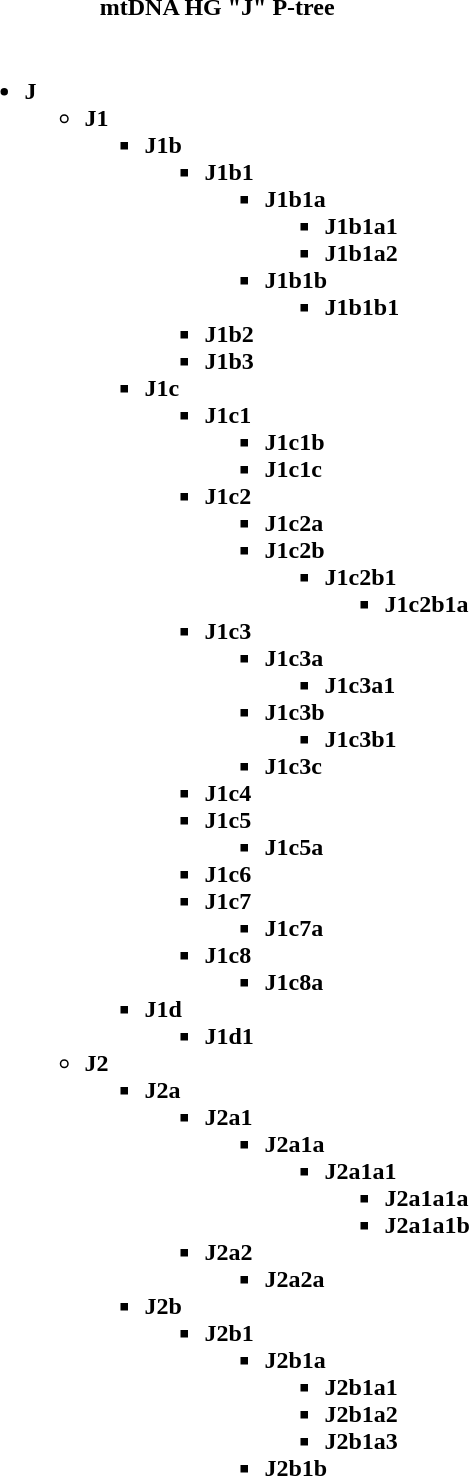<table class="talk collapsed collapsible">
<tr>
<th>mtDNA HG "J" P-tree</th>
</tr>
<tr style="text-align: left;">
<th><br><ul><li>J<ul><li>J1<ul><li>J1b<ul><li>J1b1<ul><li>J1b1a<ul><li>J1b1a1</li><li>J1b1a2</li></ul></li><li>J1b1b<ul><li>J1b1b1</li></ul></li></ul></li><li>J1b2</li><li>J1b3</li></ul></li><li>J1c<ul><li>J1c1<ul><li>J1c1b</li><li>J1c1c</li></ul></li><li>J1c2<ul><li>J1c2a</li><li>J1c2b<ul><li>J1c2b1<ul><li>J1c2b1a</li></ul></li></ul></li></ul></li><li>J1c3<ul><li>J1c3a<ul><li>J1c3a1</li></ul></li><li>J1c3b<ul><li>J1c3b1</li></ul></li><li>J1c3c</li></ul></li><li>J1c4</li><li>J1c5<ul><li>J1c5a</li></ul></li><li>J1c6</li><li>J1c7<ul><li>J1c7a</li></ul></li><li>J1c8<ul><li>J1c8a</li></ul></li></ul></li><li>J1d<ul><li>J1d1</li></ul></li></ul></li><li>J2<ul><li>J2a<ul><li>J2a1<ul><li>J2a1a<ul><li>J2a1a1<ul><li>J2a1a1a</li><li>J2a1a1b</li></ul></li></ul></li></ul></li><li>J2a2<ul><li>J2a2a</li></ul></li></ul></li><li>J2b<ul><li>J2b1<ul><li>J2b1a<ul><li>J2b1a1</li><li>J2b1a2</li><li>J2b1a3</li></ul></li><li>J2b1b</li></ul></li></ul></li></ul></li></ul></li></ul></th>
</tr>
</table>
